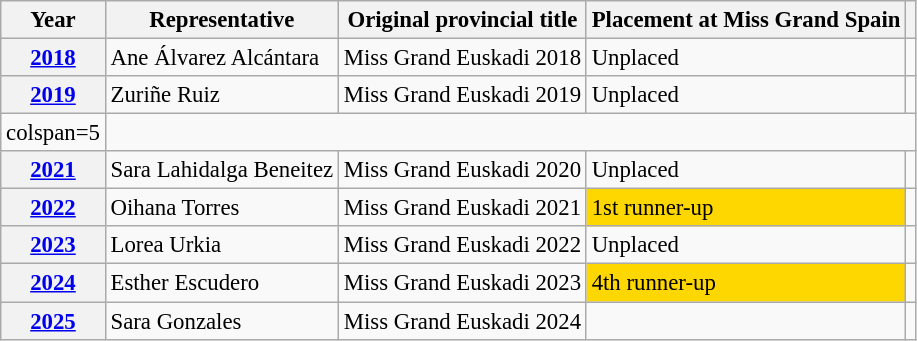<table class="wikitable defaultcenter col2left" style="font-size:95%;">
<tr>
<th>Year</th>
<th>Representative</th>
<th>Original provincial title</th>
<th>Placement at Miss Grand Spain</th>
<th></th>
</tr>
<tr>
<th><a href='#'>2018</a></th>
<td>Ane Álvarez Alcántara</td>
<td>Miss Grand Euskadi 2018</td>
<td>Unplaced</td>
<td></td>
</tr>
<tr>
<th><a href='#'>2019</a></th>
<td>Zuriñe Ruiz</td>
<td>Miss Grand Euskadi 2019</td>
<td>Unplaced</td>
<td></td>
</tr>
<tr>
<td>colspan=5 </td>
</tr>
<tr>
<th><a href='#'>2021</a></th>
<td>Sara Lahidalga Beneitez</td>
<td>Miss Grand Euskadi 2020</td>
<td>Unplaced</td>
<td></td>
</tr>
<tr>
<th><a href='#'>2022</a></th>
<td>Oihana Torres</td>
<td>Miss Grand Euskadi 2021</td>
<td bgcolor=gold>1st runner-up</td>
<td></td>
</tr>
<tr>
<th><a href='#'>2023</a></th>
<td>Lorea Urkia</td>
<td>Miss Grand Euskadi 2022</td>
<td>Unplaced</td>
<td></td>
</tr>
<tr>
<th><a href='#'>2024</a></th>
<td>Esther Escudero</td>
<td>Miss Grand Euskadi 2023</td>
<td bgcolor=gold>4th runner-up</td>
<td></td>
</tr>
<tr>
<th><a href='#'>2025</a></th>
<td>Sara Gonzales</td>
<td>Miss Grand Euskadi 2024</td>
<td></td>
<td></td>
</tr>
</table>
